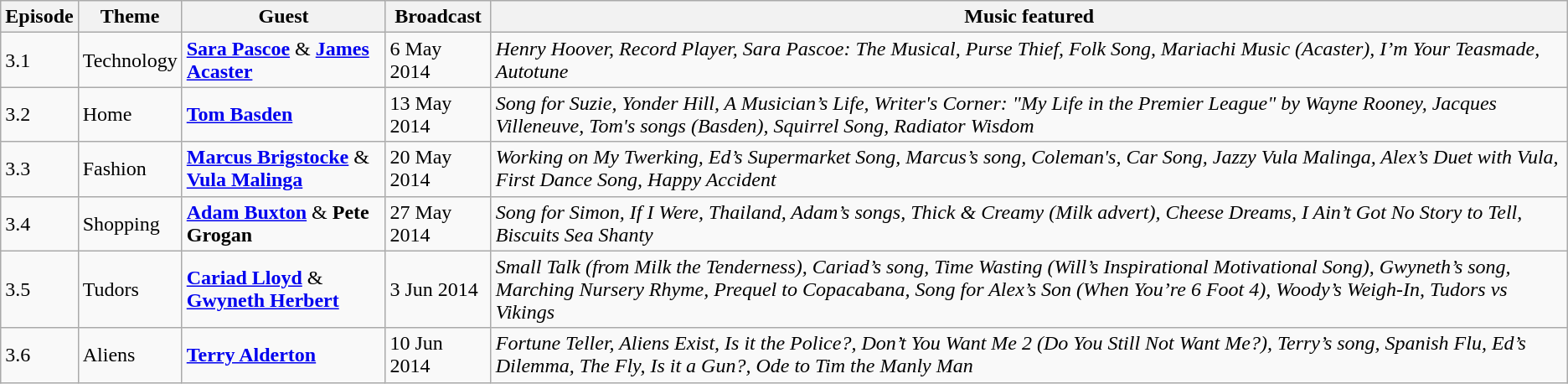<table class="wikitable">
<tr>
<th>Episode</th>
<th>Theme</th>
<th>Guest</th>
<th>Broadcast</th>
<th>Music featured</th>
</tr>
<tr>
<td>3.1</td>
<td>Technology</td>
<td><strong><a href='#'>Sara Pascoe</a></strong> & <strong><a href='#'>James Acaster</a></strong></td>
<td>6 May 2014</td>
<td><em>Henry Hoover, Record Player, Sara Pascoe: The Musical, Purse Thief, Folk Song, Mariachi Music (Acaster), I’m Your Teasmade, Autotune</em></td>
</tr>
<tr>
<td>3.2</td>
<td>Home</td>
<td><strong><a href='#'>Tom Basden</a></strong></td>
<td>13 May 2014</td>
<td><em>Song for Suzie, Yonder Hill, A Musician’s Life, Writer's Corner: "My Life in the Premier League" by Wayne Rooney, Jacques Villeneuve, Tom's songs (Basden), Squirrel Song, Radiator Wisdom</em></td>
</tr>
<tr>
<td>3.3</td>
<td>Fashion</td>
<td><strong><a href='#'>Marcus Brigstocke</a></strong> & <strong><a href='#'>Vula Malinga</a></strong></td>
<td>20 May 2014</td>
<td><em>Working on My Twerking, Ed’s Supermarket Song, Marcus’s song, Coleman's, Car Song, Jazzy Vula Malinga, Alex’s Duet with Vula, First Dance Song, Happy Accident</em></td>
</tr>
<tr>
<td>3.4</td>
<td>Shopping</td>
<td><strong><a href='#'>Adam Buxton</a></strong> & <strong>Pete Grogan</strong></td>
<td>27 May 2014</td>
<td><em>Song for Simon, If I Were, Thailand, Adam’s songs, Thick & Creamy (Milk advert), Cheese Dreams, I Ain’t Got No Story to Tell, Biscuits Sea Shanty</em></td>
</tr>
<tr>
<td>3.5</td>
<td>Tudors</td>
<td><strong><a href='#'>Cariad Lloyd</a></strong> & <strong><a href='#'>Gwyneth Herbert</a></strong></td>
<td>3 Jun 2014</td>
<td><em>Small Talk (from Milk the Tenderness), Cariad’s song, Time Wasting (Will’s Inspirational Motivational Song), Gwyneth’s song, Marching Nursery Rhyme, Prequel to Copacabana, Song for Alex’s Son (When You’re 6 Foot 4), Woody’s Weigh-In, Tudors vs Vikings</em></td>
</tr>
<tr>
<td>3.6</td>
<td>Aliens</td>
<td><strong><a href='#'>Terry Alderton</a></strong></td>
<td>10 Jun 2014</td>
<td><em>Fortune Teller, Aliens Exist, Is it the Police?, Don’t You Want Me 2 (Do You Still Not Want Me?), Terry’s song, Spanish Flu, Ed’s Dilemma, The Fly, Is it a Gun?, Ode to Tim the Manly Man</em></td>
</tr>
</table>
